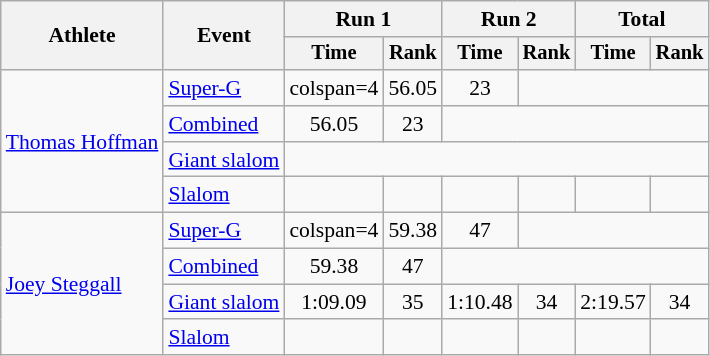<table class="wikitable" style="font-size:90%">
<tr>
<th rowspan=2>Athlete</th>
<th rowspan=2>Event</th>
<th colspan=2>Run 1</th>
<th colspan=2>Run 2</th>
<th colspan=2>Total</th>
</tr>
<tr style="font-size:95%">
<th>Time</th>
<th>Rank</th>
<th>Time</th>
<th>Rank</th>
<th>Time</th>
<th>Rank</th>
</tr>
<tr align=center>
<td align="left" rowspan="4"><a href='#'>Thomas Hoffman</a></td>
<td align="left"><a href='#'>Super-G</a></td>
<td>colspan=4</td>
<td>56.05</td>
<td>23</td>
</tr>
<tr align=center>
<td align="left"><a href='#'>Combined</a></td>
<td>56.05</td>
<td>23</td>
<td colspan=4></td>
</tr>
<tr align=center>
<td align="left"><a href='#'>Giant slalom</a></td>
<td colspan=6></td>
</tr>
<tr align=center>
<td align="left"><a href='#'>Slalom</a></td>
<td></td>
<td></td>
<td></td>
<td></td>
<td></td>
<td></td>
</tr>
<tr align=center>
<td align="left" rowspan="4"><a href='#'>Joey Steggall</a></td>
<td align="left"><a href='#'>Super-G</a></td>
<td>colspan=4</td>
<td>59.38</td>
<td>47</td>
</tr>
<tr align=center>
<td align="left"><a href='#'>Combined</a></td>
<td>59.38</td>
<td>47</td>
<td colspan=4></td>
</tr>
<tr align=center>
<td align="left"><a href='#'>Giant slalom</a></td>
<td>1:09.09</td>
<td>35</td>
<td>1:10.48</td>
<td>34</td>
<td>2:19.57</td>
<td>34</td>
</tr>
<tr align=center>
<td align="left"><a href='#'>Slalom</a></td>
<td></td>
<td></td>
<td></td>
<td></td>
<td></td>
<td></td>
</tr>
</table>
